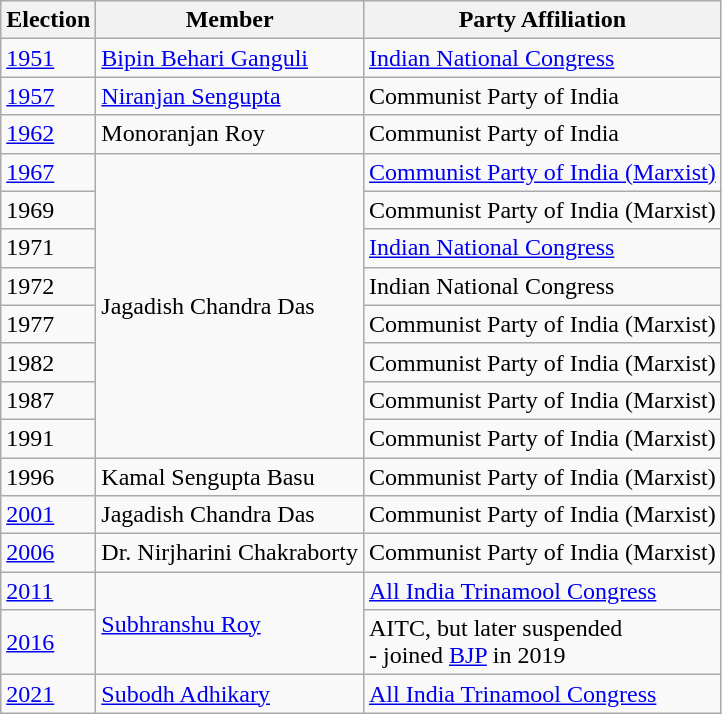<table class="wikitable sortable"ìÍĦĤĠčw>
<tr>
<th>Election</th>
<th>Member</th>
<th>Party Affiliation</th>
</tr>
<tr>
<td><a href='#'>1951</a></td>
<td><a href='#'>Bipin Behari Ganguli</a></td>
<td><a href='#'>Indian National Congress</a></td>
</tr>
<tr>
<td><a href='#'>1957</a></td>
<td><a href='#'>Niranjan Sengupta</a></td>
<td>Communist Party of India</td>
</tr>
<tr>
<td><a href='#'>1962</a></td>
<td>Monoranjan Roy</td>
<td>Communist Party of India</td>
</tr>
<tr>
<td><a href='#'>1967</a></td>
<td rowspan="8">Jagadish Chandra Das</td>
<td><a href='#'>Communist Party of India (Marxist)</a></td>
</tr>
<tr>
<td>1969</td>
<td>Communist Party of India (Marxist)</td>
</tr>
<tr>
<td>1971</td>
<td><a href='#'>Indian National Congress</a></td>
</tr>
<tr>
<td>1972</td>
<td>Indian National Congress</td>
</tr>
<tr>
<td>1977</td>
<td>Communist Party of India (Marxist)</td>
</tr>
<tr>
<td>1982</td>
<td>Communist Party of India (Marxist)</td>
</tr>
<tr>
<td>1987</td>
<td>Communist Party of India (Marxist)</td>
</tr>
<tr>
<td>1991</td>
<td>Communist Party of India (Marxist)</td>
</tr>
<tr>
<td>1996</td>
<td>Kamal Sengupta Basu</td>
<td>Communist Party of India (Marxist)</td>
</tr>
<tr>
<td><a href='#'>2001</a></td>
<td>Jagadish Chandra Das</td>
<td>Communist Party of India (Marxist)</td>
</tr>
<tr>
<td><a href='#'>2006</a></td>
<td>Dr. Nirjharini Chakraborty</td>
<td>Communist Party of India (Marxist)</td>
</tr>
<tr>
<td><a href='#'>2011</a></td>
<td rowspan="2"><a href='#'>Subhranshu Roy</a></td>
<td><a href='#'>All India Trinamool Congress</a></td>
</tr>
<tr>
<td><a href='#'>2016</a></td>
<td>AITC, but later suspended<br>- joined <a href='#'>BJP</a> in 2019</td>
</tr>
<tr>
<td><a href='#'>2021</a></td>
<td><a href='#'>Subodh Adhikary</a></td>
<td><a href='#'>All India Trinamool Congress</a></td>
</tr>
</table>
